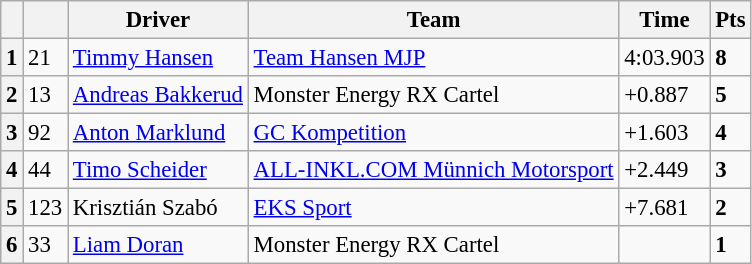<table class="wikitable" style="font-size:95%">
<tr>
<th></th>
<th></th>
<th>Driver</th>
<th>Team</th>
<th>Time</th>
<th>Pts</th>
</tr>
<tr>
<th>1</th>
<td>21</td>
<td> <a href='#'>Timmy Hansen</a></td>
<td><a href='#'>Team Hansen MJP</a></td>
<td>4:03.903</td>
<td><strong>8</strong></td>
</tr>
<tr>
<th>2</th>
<td>13</td>
<td> <a href='#'>Andreas Bakkerud</a></td>
<td>Monster Energy RX Cartel</td>
<td>+0.887</td>
<td><strong>5</strong></td>
</tr>
<tr>
<th>3</th>
<td>92</td>
<td> <a href='#'>Anton Marklund</a></td>
<td><a href='#'>GC Kompetition</a></td>
<td>+1.603</td>
<td><strong>4</strong></td>
</tr>
<tr>
<th>4</th>
<td>44</td>
<td> <a href='#'>Timo Scheider</a></td>
<td><a href='#'>ALL-INKL.COM Münnich Motorsport</a></td>
<td>+2.449</td>
<td><strong>3</strong></td>
</tr>
<tr>
<th>5</th>
<td>123</td>
<td> Krisztián Szabó</td>
<td><a href='#'>EKS Sport</a></td>
<td>+7.681</td>
<td><strong>2</strong></td>
</tr>
<tr>
<th>6</th>
<td>33</td>
<td> <a href='#'>Liam Doran</a></td>
<td>Monster Energy RX Cartel</td>
<td></td>
<td><strong>1</strong></td>
</tr>
</table>
